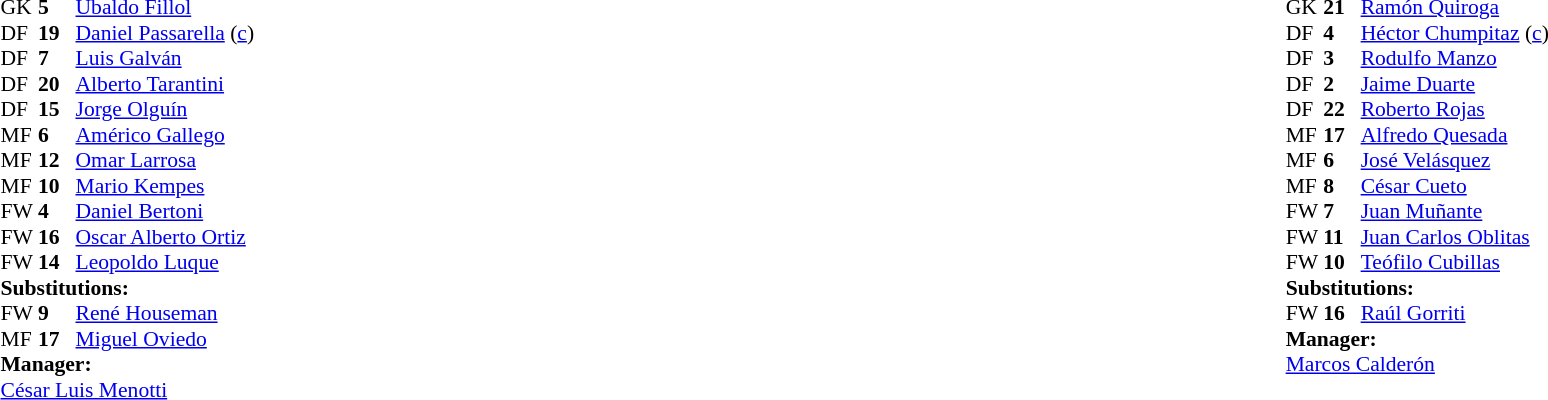<table width="100%">
<tr>
<td valign="top" width="50%"><br><table style="font-size: 90%" cellspacing="0" cellpadding="0">
<tr>
<th width="25"></th>
<th width="25"></th>
</tr>
<tr>
<td>GK</td>
<td><strong>5</strong></td>
<td><a href='#'>Ubaldo Fillol</a></td>
</tr>
<tr>
<td>DF</td>
<td><strong>19</strong></td>
<td><a href='#'>Daniel Passarella</a> (<a href='#'>c</a>)</td>
</tr>
<tr>
<td>DF</td>
<td><strong>7</strong></td>
<td><a href='#'>Luis Galván</a></td>
</tr>
<tr>
<td>DF</td>
<td><strong>20</strong></td>
<td><a href='#'>Alberto Tarantini</a></td>
</tr>
<tr>
<td>DF</td>
<td><strong>15</strong></td>
<td><a href='#'>Jorge Olguín</a></td>
</tr>
<tr>
<td>MF</td>
<td><strong>6</strong></td>
<td><a href='#'>Américo Gallego</a></td>
<td></td>
<td></td>
</tr>
<tr>
<td>MF</td>
<td><strong>12</strong></td>
<td><a href='#'>Omar Larrosa</a></td>
</tr>
<tr>
<td>MF</td>
<td><strong>10</strong></td>
<td><a href='#'>Mario Kempes</a></td>
</tr>
<tr>
<td>FW</td>
<td><strong>4</strong></td>
<td><a href='#'>Daniel Bertoni</a></td>
<td></td>
<td></td>
</tr>
<tr>
<td>FW</td>
<td><strong>16</strong></td>
<td><a href='#'>Oscar Alberto Ortiz</a></td>
</tr>
<tr>
<td>FW</td>
<td><strong>14</strong></td>
<td><a href='#'>Leopoldo Luque</a></td>
</tr>
<tr>
<td colspan=3><strong>Substitutions:</strong></td>
</tr>
<tr>
<td>FW</td>
<td><strong>9</strong></td>
<td><a href='#'>René Houseman</a></td>
<td></td>
<td></td>
</tr>
<tr>
<td>MF</td>
<td><strong>17</strong></td>
<td><a href='#'>Miguel Oviedo</a></td>
<td></td>
<td></td>
</tr>
<tr>
<td colspan=3><strong>Manager:</strong></td>
</tr>
<tr>
<td colspan=3><a href='#'>César Luis Menotti</a></td>
</tr>
</table>
</td>
<td valign="top" width="50%"><br><table style="font-size: 90%" cellspacing="0" cellpadding="0" align="center">
<tr>
<th width=25></th>
<th width=25></th>
</tr>
<tr>
<td>GK</td>
<td><strong>21</strong></td>
<td><a href='#'>Ramón Quiroga</a></td>
</tr>
<tr>
<td>DF</td>
<td><strong>4</strong></td>
<td><a href='#'>Héctor Chumpitaz</a> (<a href='#'>c</a>)</td>
</tr>
<tr>
<td>DF</td>
<td><strong>3</strong></td>
<td><a href='#'>Rodulfo Manzo</a></td>
</tr>
<tr>
<td>DF</td>
<td><strong>2</strong></td>
<td><a href='#'>Jaime Duarte</a></td>
</tr>
<tr>
<td>DF</td>
<td><strong>22</strong></td>
<td><a href='#'>Roberto Rojas</a></td>
</tr>
<tr>
<td>MF</td>
<td><strong>17</strong></td>
<td><a href='#'>Alfredo Quesada</a></td>
<td></td>
</tr>
<tr>
<td>MF</td>
<td><strong>6</strong></td>
<td><a href='#'>José Velásquez</a></td>
<td></td>
<td></td>
</tr>
<tr>
<td>MF</td>
<td><strong>8</strong></td>
<td><a href='#'>César Cueto</a></td>
</tr>
<tr>
<td>FW</td>
<td><strong>7</strong></td>
<td><a href='#'>Juan Muñante</a></td>
</tr>
<tr>
<td>FW</td>
<td><strong>11</strong></td>
<td><a href='#'>Juan Carlos Oblitas</a></td>
</tr>
<tr>
<td>FW</td>
<td><strong>10</strong></td>
<td><a href='#'>Teófilo Cubillas</a></td>
</tr>
<tr>
<td colspan=4><strong>Substitutions:</strong></td>
</tr>
<tr>
<td>FW</td>
<td><strong>16</strong></td>
<td><a href='#'>Raúl Gorriti</a></td>
<td></td>
</tr>
<tr>
<td colspan=4><strong>Manager:</strong></td>
</tr>
<tr>
<td colspan="4"><a href='#'>Marcos Calderón</a></td>
</tr>
</table>
</td>
</tr>
</table>
